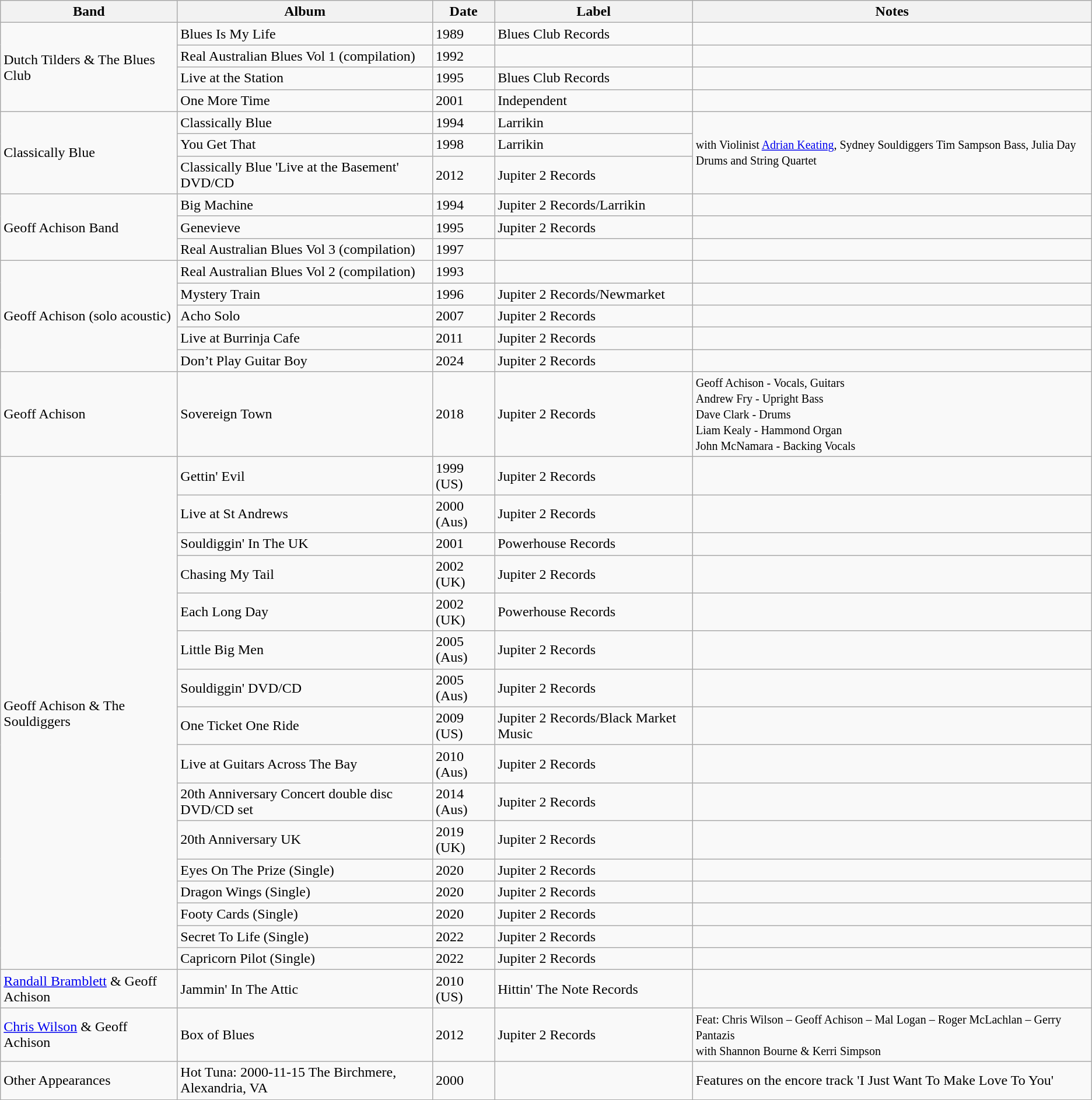<table class="wikitable sortable">
<tr>
<th>Band</th>
<th>Album</th>
<th>Date</th>
<th>Label</th>
<th>Notes</th>
</tr>
<tr>
<td rowspan=4>Dutch Tilders & The Blues Club</td>
<td>Blues Is My Life</td>
<td>1989</td>
<td>Blues Club Records</td>
<td></td>
</tr>
<tr>
<td>Real Australian Blues Vol 1 (compilation)</td>
<td>1992</td>
<td></td>
<td></td>
</tr>
<tr>
<td>Live at the Station</td>
<td>1995</td>
<td>Blues Club Records</td>
<td></td>
</tr>
<tr>
<td>One More Time</td>
<td>2001</td>
<td>Independent</td>
<td></td>
</tr>
<tr>
<td rowspan=3>Classically Blue</td>
<td>Classically Blue</td>
<td>1994</td>
<td>Larrikin</td>
<td rowspan=3><small>with Violinist <a href='#'>Adrian Keating</a>, Sydney Souldiggers Tim Sampson Bass, Julia Day Drums and String Quartet</small></td>
</tr>
<tr>
<td>You Get That</td>
<td>1998</td>
<td>Larrikin</td>
</tr>
<tr>
<td>Classically Blue 'Live at the Basement' DVD/CD</td>
<td>2012</td>
<td>Jupiter 2 Records</td>
</tr>
<tr>
<td rowspan=3>Geoff Achison Band</td>
<td>Big Machine</td>
<td>1994</td>
<td>Jupiter 2 Records/Larrikin</td>
<td></td>
</tr>
<tr>
<td>Genevieve</td>
<td>1995</td>
<td>Jupiter 2 Records</td>
<td></td>
</tr>
<tr>
<td>Real Australian Blues Vol 3 (compilation)</td>
<td>1997</td>
<td></td>
<td></td>
</tr>
<tr>
<td rowspan=5>Geoff Achison (solo acoustic)</td>
<td>Real Australian Blues Vol 2 (compilation)</td>
<td>1993</td>
<td></td>
<td></td>
</tr>
<tr>
<td>Mystery Train</td>
<td>1996</td>
<td>Jupiter 2 Records/Newmarket</td>
<td></td>
</tr>
<tr>
<td>Acho Solo</td>
<td>2007</td>
<td>Jupiter 2 Records</td>
<td></td>
</tr>
<tr>
<td>Live at Burrinja Cafe</td>
<td>2011</td>
<td>Jupiter 2 Records</td>
<td></td>
</tr>
<tr>
<td>Don’t Play Guitar Boy</td>
<td>2024</td>
<td>Jupiter 2 Records</td>
<td></td>
</tr>
<tr>
<td>Geoff Achison</td>
<td>Sovereign Town</td>
<td>2018</td>
<td>Jupiter 2 Records</td>
<td><small>Geoff Achison - Vocals, Guitars</small><br><small>Andrew Fry - Upright Bass</small><br><small>Dave Clark - Drums</small><br><small>Liam Kealy - Hammond Organ</small><br><small>John McNamara - Backing Vocals</small></td>
</tr>
<tr>
<td rowspan=16>Geoff Achison & The Souldiggers</td>
<td>Gettin' Evil</td>
<td>1999 (US)</td>
<td>Jupiter 2 Records</td>
<td></td>
</tr>
<tr>
<td>Live at St Andrews</td>
<td>2000 (Aus)</td>
<td>Jupiter 2 Records</td>
<td></td>
</tr>
<tr>
<td>Souldiggin' In The UK</td>
<td>2001</td>
<td>Powerhouse Records</td>
<td></td>
</tr>
<tr>
<td>Chasing My Tail</td>
<td>2002 (UK)</td>
<td>Jupiter 2 Records</td>
<td></td>
</tr>
<tr>
<td>Each Long Day</td>
<td>2002 (UK)</td>
<td>Powerhouse Records</td>
<td></td>
</tr>
<tr>
<td>Little Big Men</td>
<td>2005 (Aus)</td>
<td>Jupiter 2 Records</td>
<td></td>
</tr>
<tr>
<td>Souldiggin' DVD/CD</td>
<td>2005 (Aus)</td>
<td>Jupiter 2 Records</td>
<td></td>
</tr>
<tr>
<td>One Ticket One Ride</td>
<td>2009 (US)</td>
<td>Jupiter 2 Records/Black Market Music</td>
<td></td>
</tr>
<tr>
<td>Live at Guitars Across The Bay</td>
<td>2010 (Aus)</td>
<td>Jupiter 2 Records</td>
<td></td>
</tr>
<tr>
<td>20th Anniversary Concert double disc DVD/CD set</td>
<td>2014 (Aus)</td>
<td>Jupiter 2 Records</td>
<td></td>
</tr>
<tr>
<td>20th Anniversary UK</td>
<td>2019 (UK)</td>
<td>Jupiter 2 Records</td>
<td></td>
</tr>
<tr>
<td>Eyes On The Prize (Single)</td>
<td>2020</td>
<td>Jupiter 2 Records</td>
<td></td>
</tr>
<tr>
<td>Dragon Wings (Single)</td>
<td>2020</td>
<td>Jupiter 2 Records</td>
<td></td>
</tr>
<tr>
<td>Footy Cards (Single)</td>
<td>2020</td>
<td>Jupiter 2 Records</td>
<td></td>
</tr>
<tr>
<td>Secret To Life (Single)</td>
<td>2022</td>
<td>Jupiter 2 Records</td>
<td></td>
</tr>
<tr>
<td>Capricorn Pilot (Single)</td>
<td>2022</td>
<td>Jupiter 2 Records</td>
<td></td>
</tr>
<tr>
<td><a href='#'>Randall Bramblett</a> & Geoff Achison</td>
<td>Jammin' In The Attic</td>
<td>2010 (US)</td>
<td>Hittin' The Note Records</td>
<td></td>
</tr>
<tr>
<td><a href='#'>Chris Wilson</a> & Geoff Achison</td>
<td>Box of Blues</td>
<td>2012</td>
<td>Jupiter 2 Records</td>
<td><small>Feat: Chris Wilson – Geoff Achison – Mal Logan – Roger McLachlan – Gerry Pantazis<br>with Shannon Bourne & Kerri Simpson</small></td>
</tr>
<tr>
<td>Other Appearances</td>
<td>Hot Tuna: 2000-11-15 The Birchmere, Alexandria, VA</td>
<td>2000</td>
<td></td>
<td>Features on the encore track 'I Just Want To Make Love To You'</td>
</tr>
</table>
